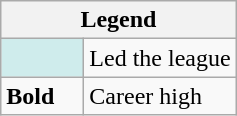<table class="wikitable">
<tr>
<th colspan="2">Legend</th>
</tr>
<tr>
<td style="background:#cfecec; width:3em;"></td>
<td>Led the league</td>
</tr>
<tr>
<td><strong>Bold</strong></td>
<td>Career high</td>
</tr>
</table>
